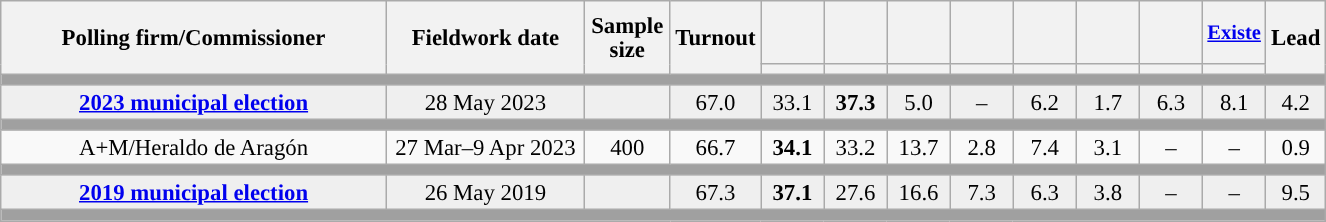<table class="wikitable collapsible collapsed" style="text-align:center; font-size:95%; line-height:16px;">
<tr style="height:42px;">
<th style="width:250px;" rowspan="2">Polling firm/Commissioner</th>
<th style="width:125px;" rowspan="2">Fieldwork date</th>
<th style="width:50px;" rowspan="2">Sample size</th>
<th style="width:45px;" rowspan="2">Turnout</th>
<th style="width:35px;"></th>
<th style="width:35px;"></th>
<th style="width:35px;"></th>
<th style="width:35px;"></th>
<th style="width:35px;"></th>
<th style="width:35px;"></th>
<th style="width:35px;"></th>
<th style="width:35px; font-size:90%;"><a href='#'>Existe</a></th>
<th style="width:30px;" rowspan="2">Lead</th>
</tr>
<tr>
<th style="color:inherit;background:"></th>
<th style="color:inherit;background:"></th>
<th style="color:inherit;background:"></th>
<th style="color:inherit;background:"></th>
<th style="color:inherit;background:"></th>
<th style="color:inherit;background:"></th>
<th style="color:inherit;background:"></th>
<th style="color:inherit;background:"></th>
</tr>
<tr>
<td colspan="13" style="background:#A0A0A0"></td>
</tr>
<tr style="background:#EFEFEF;">
<td><strong><a href='#'>2023 municipal election</a></strong></td>
<td>28 May 2023</td>
<td></td>
<td>67.0</td>
<td>33.1<br></td>
<td><strong>37.3</strong><br></td>
<td>5.0<br></td>
<td>–</td>
<td>6.2<br></td>
<td>1.7<br></td>
<td>6.3<br></td>
<td>8.1<br></td>
<td style="background:">4.2</td>
</tr>
<tr>
<td colspan="13" style="background:#A0A0A0"></td>
</tr>
<tr>
<td>A+M/Heraldo de Aragón</td>
<td>27 Mar–9 Apr 2023</td>
<td>400</td>
<td>66.7</td>
<td><strong>34.1</strong><br></td>
<td>33.2<br></td>
<td>13.7<br></td>
<td>2.8<br></td>
<td>7.4<br></td>
<td>3.1<br></td>
<td>–</td>
<td>–</td>
<td style="background:">0.9</td>
</tr>
<tr>
<td colspan="13" style="background:#A0A0A0"></td>
</tr>
<tr style="background:#EFEFEF;">
<td><strong><a href='#'>2019 municipal election</a></strong></td>
<td>26 May 2019</td>
<td></td>
<td>67.3</td>
<td><strong>37.1</strong><br></td>
<td>27.6<br></td>
<td>16.6<br></td>
<td>7.3<br></td>
<td>6.3<br></td>
<td>3.8<br></td>
<td>–</td>
<td>–</td>
<td style="background:">9.5</td>
</tr>
<tr>
<td colspan="13" style="background:#A0A0A0"></td>
</tr>
</table>
